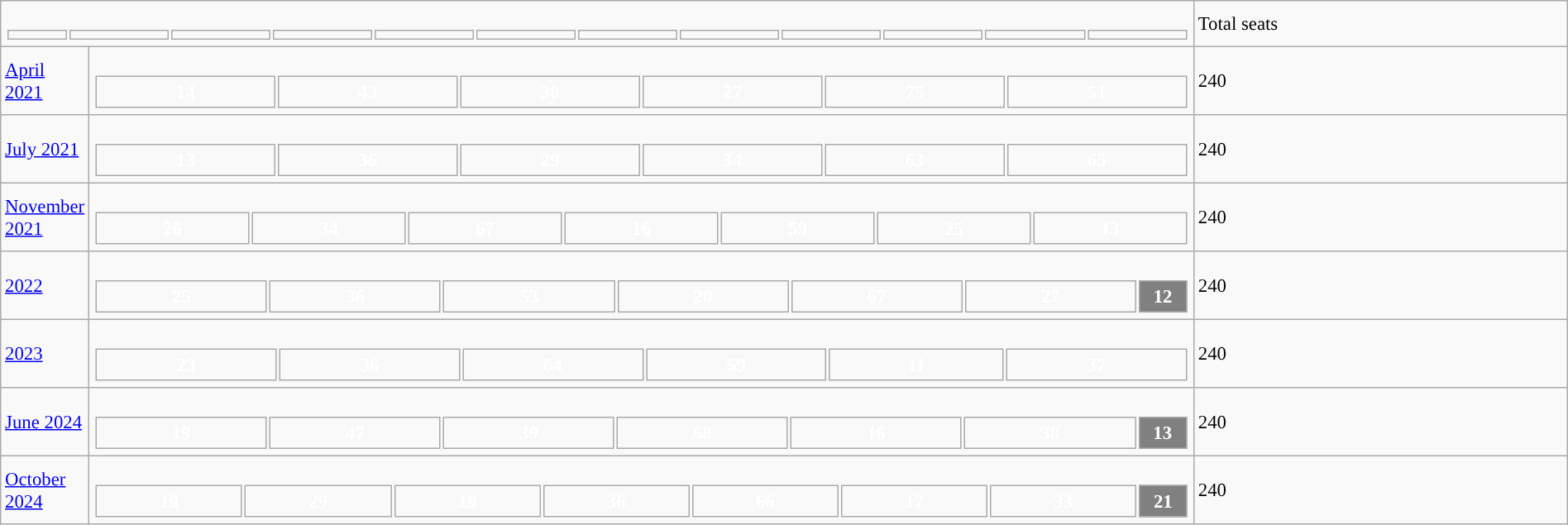<table class="wikitable" width="100%" style="border:solid #000000 1px;font-size:95%;">
<tr>
<td colspan="2"><br><table width="100%" style="font-size:90%;">
<tr>
<td width="40"></td>
<td></td>
<td></td>
<td></td>
<td></td>
<td></td>
<td></td>
<td></td>
<td></td>
<td></td>
<td></td>
<td></td>
</tr>
</table>
</td>
<td>Total seats</td>
</tr>
<tr>
<td width="40"><a href='#'>April 2021</a></td>
<td><br><table style="width:100%; text-align:center; font-weight:bold; color:white;">
<tr>
<td style="background-color: ">14</td>
<td style="background-color: ">43</td>
<td style="background-color: ">30</td>
<td style="background-color: ">27</td>
<td style="background-color: ">75</td>
<td style="background-color: ">51</td>
</tr>
</table>
</td>
<td>240</td>
</tr>
<tr>
<td width="40"><a href='#'>July 2021</a></td>
<td><br><table style="width:100%; text-align:center; font-weight:bold; color:white;">
<tr>
<td style="background-color: ">13</td>
<td style="background-color: ">36</td>
<td style="background-color: ">29</td>
<td style="background-color: ">34</td>
<td style="background-color: ">63</td>
<td style="background-color: ">65</td>
</tr>
</table>
</td>
<td>240</td>
</tr>
<tr>
<td width="40"><a href='#'>November 2021</a></td>
<td><br><table style="width:100%; text-align:center; font-weight:bold; color:white;">
<tr>
<td style="background-color: ">26</td>
<td style="background-color: ">34</td>
<td style="background-color: ">67</td>
<td style="background-color: ">16</td>
<td style="background-color: ">59</td>
<td style="background-color: ">25</td>
<td style="background-color: ">13</td>
</tr>
</table>
</td>
<td>240</td>
</tr>
<tr>
<td width="40"><a href='#'>2022</a></td>
<td><br><table style="width:100%; text-align:center; font-weight:bold; color:white;">
<tr>
<td style="background-color: ">25</td>
<td style="background-color: ">36</td>
<td style="background-color: ">53</td>
<td style="background-color: ">20</td>
<td style="background-color: ">67</td>
<td style="background-color: ">27</td>
<td style="background-color: #808080;                                                               width: 4.47%">12</td>
</tr>
</table>
</td>
<td>240</td>
</tr>
<tr>
<td width="40"><a href='#'>2023</a></td>
<td><br><table style="width:100%; text-align:center; font-weight:bold; color:white;">
<tr>
<td style="background-color: ">23</td>
<td style="background-color: ">36</td>
<td style="background-color: ">64</td>
<td style="background-color: ">69</td>
<td style="background-color: ">11</td>
<td style="background-color: ">37</td>
</tr>
</table>
</td>
<td>240</td>
</tr>
<tr>
<td width="40"><a href='#'>June 2024</a></td>
<td><br><table style="width:100%; text-align:center; font-weight:bold; color:white;">
<tr>
<td style="background-color: ">19</td>
<td style="background-color: ">47</td>
<td style="background-color: ">39</td>
<td style="background-color: ">68</td>
<td style="background-color: ">16</td>
<td style="background-color: ">38</td>
<td style="background-color: #808080;                                                               width: 4.52%">13</td>
</tr>
</table>
</td>
<td>240</td>
</tr>
<tr>
<td width="40"><a href='#'>October 2024</a></td>
<td><br><table style="width:100%; text-align:center; font-weight:bold; color:white;">
<tr>
<td style="background-color: ">19</td>
<td style="background-color: ">29</td>
<td style="background-color: ">19</td>
<td style="background-color: ">36</td>
<td style="background-color: ">66</td>
<td style="background-color: ">17</td>
<td style="background-color: ">33</td>
<td style="background-color: #808080;                                                               width: 4.44%">21</td>
</tr>
</table>
</td>
<td>240</td>
</tr>
</table>
